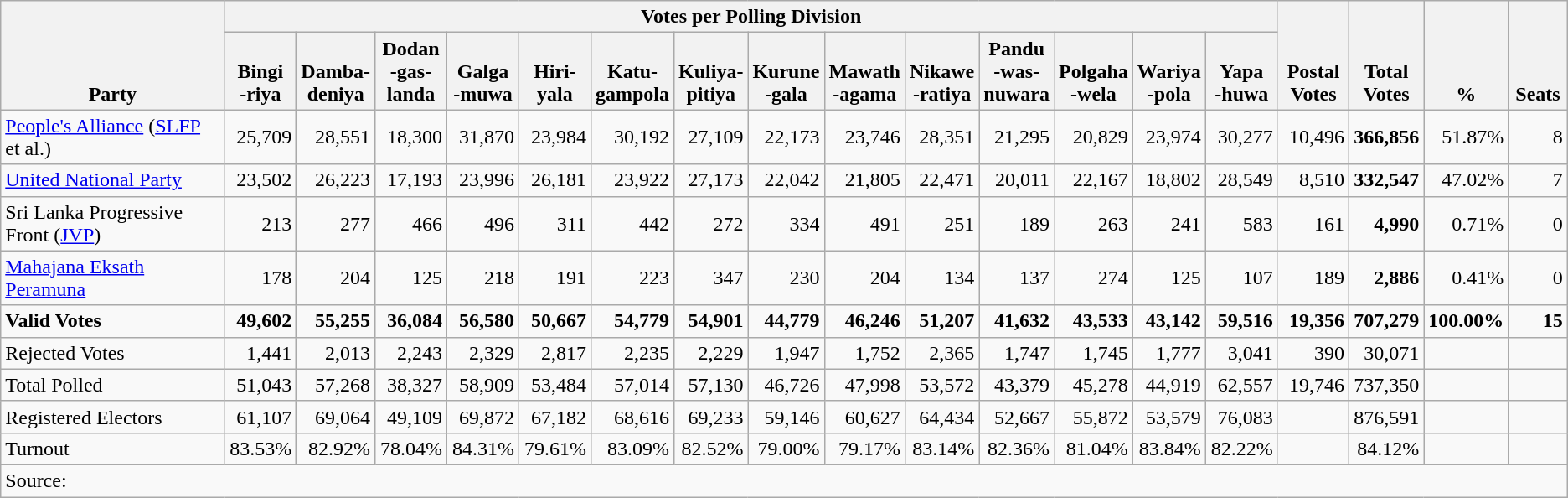<table class="wikitable" border="1" style="text-align:right;">
<tr>
<th align=left valign=bottom rowspan=2 width="180">Party</th>
<th colspan=14>Votes per Polling Division</th>
<th align=center valign=bottom rowspan=2 width="50">Postal<br>Votes</th>
<th align=center valign=bottom rowspan=2 width="50">Total Votes</th>
<th align=center valign=bottom rowspan=2 width="50">%</th>
<th align=center valign=bottom rowspan=2 width="40">Seats</th>
</tr>
<tr>
<th align=center valign=bottom width="50">Bingi<br>-riya</th>
<th align=center valign=bottom width="50">Damba-<br>deniya</th>
<th align=center valign=bottom width="50">Dodan<br>-gas-<br>landa</th>
<th align=center valign=bottom width="50">Galga<br>-muwa</th>
<th align=center valign=bottom width="50">Hiri-<br>yala</th>
<th align=center valign=bottom width="50">Katu-<br>gampola</th>
<th align=center valign=bottom width="50">Kuliya-<br>pitiya</th>
<th align=center valign=bottom width="50">Kurune<br>-gala</th>
<th align=center valign=bottom width="50">Mawath<br>-agama</th>
<th align=center valign=bottom width="50">Nikawe<br>-ratiya</th>
<th align=center valign=bottom width="50">Pandu<br>-was-<br>nuwara</th>
<th align=center valign=bottom width="50">Polgaha<br>-wela</th>
<th align=center valign=bottom width="50">Wariya<br>-pola</th>
<th align=center valign=bottom width="50">Yapa<br>-huwa</th>
</tr>
<tr>
<td align=left><a href='#'>People's Alliance</a> (<a href='#'>SLFP</a> et al.)</td>
<td>25,709</td>
<td>28,551</td>
<td>18,300</td>
<td>31,870</td>
<td>23,984</td>
<td>30,192</td>
<td>27,109</td>
<td>22,173</td>
<td>23,746</td>
<td>28,351</td>
<td>21,295</td>
<td>20,829</td>
<td>23,974</td>
<td>30,277</td>
<td>10,496</td>
<td><strong>366,856</strong></td>
<td>51.87%</td>
<td>8</td>
</tr>
<tr>
<td align=left><a href='#'>United National Party</a></td>
<td>23,502</td>
<td>26,223</td>
<td>17,193</td>
<td>23,996</td>
<td>26,181</td>
<td>23,922</td>
<td>27,173</td>
<td>22,042</td>
<td>21,805</td>
<td>22,471</td>
<td>20,011</td>
<td>22,167</td>
<td>18,802</td>
<td>28,549</td>
<td>8,510</td>
<td><strong>332,547</strong></td>
<td>47.02%</td>
<td>7</td>
</tr>
<tr>
<td align=left>Sri Lanka Progressive Front (<a href='#'>JVP</a>)</td>
<td>213</td>
<td>277</td>
<td>466</td>
<td>496</td>
<td>311</td>
<td>442</td>
<td>272</td>
<td>334</td>
<td>491</td>
<td>251</td>
<td>189</td>
<td>263</td>
<td>241</td>
<td>583</td>
<td>161</td>
<td><strong>4,990</strong></td>
<td>0.71%</td>
<td>0</td>
</tr>
<tr>
<td align=left><a href='#'>Mahajana Eksath Peramuna</a></td>
<td>178</td>
<td>204</td>
<td>125</td>
<td>218</td>
<td>191</td>
<td>223</td>
<td>347</td>
<td>230</td>
<td>204</td>
<td>134</td>
<td>137</td>
<td>274</td>
<td>125</td>
<td>107</td>
<td>189</td>
<td><strong>2,886</strong></td>
<td>0.41%</td>
<td>0</td>
</tr>
<tr>
<td align=left><strong>Valid Votes</strong></td>
<td><strong>49,602</strong></td>
<td><strong>55,255</strong></td>
<td><strong>36,084</strong></td>
<td><strong>56,580</strong></td>
<td><strong>50,667</strong></td>
<td><strong>54,779</strong></td>
<td><strong>54,901</strong></td>
<td><strong>44,779</strong></td>
<td><strong>46,246</strong></td>
<td><strong>51,207</strong></td>
<td><strong>41,632</strong></td>
<td><strong>43,533</strong></td>
<td><strong>43,142</strong></td>
<td><strong>59,516</strong></td>
<td><strong>19,356</strong></td>
<td><strong>707,279</strong></td>
<td><strong>100.00%</strong></td>
<td><strong>15</strong></td>
</tr>
<tr>
<td align=left>Rejected Votes</td>
<td>1,441</td>
<td>2,013</td>
<td>2,243</td>
<td>2,329</td>
<td>2,817</td>
<td>2,235</td>
<td>2,229</td>
<td>1,947</td>
<td>1,752</td>
<td>2,365</td>
<td>1,747</td>
<td>1,745</td>
<td>1,777</td>
<td>3,041</td>
<td>390</td>
<td>30,071</td>
<td></td>
<td></td>
</tr>
<tr>
<td align=left>Total Polled</td>
<td>51,043</td>
<td>57,268</td>
<td>38,327</td>
<td>58,909</td>
<td>53,484</td>
<td>57,014</td>
<td>57,130</td>
<td>46,726</td>
<td>47,998</td>
<td>53,572</td>
<td>43,379</td>
<td>45,278</td>
<td>44,919</td>
<td>62,557</td>
<td>19,746</td>
<td>737,350</td>
<td></td>
<td></td>
</tr>
<tr>
<td align=left>Registered Electors</td>
<td>61,107</td>
<td>69,064</td>
<td>49,109</td>
<td>69,872</td>
<td>67,182</td>
<td>68,616</td>
<td>69,233</td>
<td>59,146</td>
<td>60,627</td>
<td>64,434</td>
<td>52,667</td>
<td>55,872</td>
<td>53,579</td>
<td>76,083</td>
<td></td>
<td>876,591</td>
<td></td>
<td></td>
</tr>
<tr>
<td align=left>Turnout</td>
<td>83.53%</td>
<td>82.92%</td>
<td>78.04%</td>
<td>84.31%</td>
<td>79.61%</td>
<td>83.09%</td>
<td>82.52%</td>
<td>79.00%</td>
<td>79.17%</td>
<td>83.14%</td>
<td>82.36%</td>
<td>81.04%</td>
<td>83.84%</td>
<td>82.22%</td>
<td></td>
<td>84.12%</td>
<td></td>
<td></td>
</tr>
<tr>
<td align=left colspan=20>Source:</td>
</tr>
</table>
